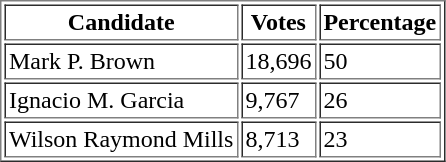<table table border="1" cellpadding="2">
<tr>
<th>Candidate</th>
<th>Votes</th>
<th>Percentage</th>
</tr>
<tr>
<td>Mark P. Brown</td>
<td>18,696</td>
<td>50</td>
</tr>
<tr>
<td>Ignacio M. Garcia</td>
<td>9,767</td>
<td>26</td>
</tr>
<tr>
<td>Wilson Raymond Mills</td>
<td>8,713</td>
<td>23</td>
</tr>
</table>
